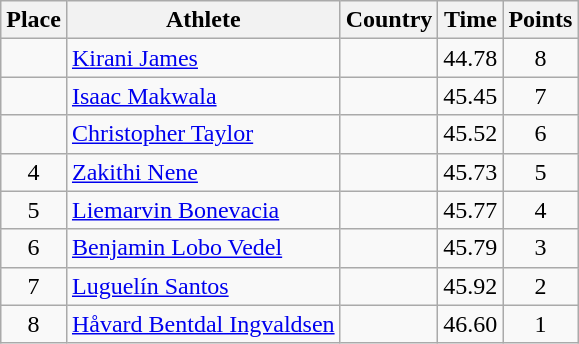<table class="wikitable">
<tr>
<th>Place</th>
<th>Athlete</th>
<th>Country</th>
<th>Time</th>
<th>Points</th>
</tr>
<tr>
<td align=center></td>
<td><a href='#'>Kirani James</a></td>
<td></td>
<td>44.78</td>
<td align=center>8</td>
</tr>
<tr>
<td align=center></td>
<td><a href='#'>Isaac Makwala</a></td>
<td></td>
<td>45.45</td>
<td align=center>7</td>
</tr>
<tr>
<td align=center></td>
<td><a href='#'>Christopher Taylor</a></td>
<td></td>
<td>45.52</td>
<td align=center>6</td>
</tr>
<tr>
<td align=center>4</td>
<td><a href='#'>Zakithi Nene</a></td>
<td></td>
<td>45.73</td>
<td align=center>5</td>
</tr>
<tr>
<td align=center>5</td>
<td><a href='#'>Liemarvin Bonevacia</a></td>
<td></td>
<td>45.77</td>
<td align=center>4</td>
</tr>
<tr>
<td align=center>6</td>
<td><a href='#'>Benjamin Lobo Vedel</a></td>
<td></td>
<td>45.79</td>
<td align=center>3</td>
</tr>
<tr>
<td align=center>7</td>
<td><a href='#'>Luguelín Santos</a></td>
<td></td>
<td>45.92</td>
<td align=center>2</td>
</tr>
<tr>
<td align=center>8</td>
<td><a href='#'>Håvard Bentdal Ingvaldsen</a></td>
<td></td>
<td>46.60</td>
<td align=center>1</td>
</tr>
</table>
